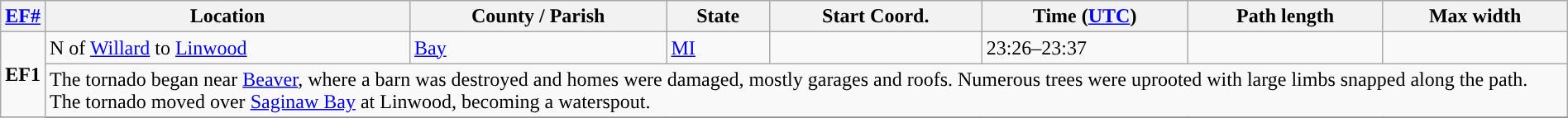<table class="wikitable sortable" style="width:100%;">
<tr>
<th scope="col" width="2%" align="center"><a href='#'>EF#</a></th>
<th scope="col" align="center" class="unsortable">Location</th>
<th scope="col" align="center" class="unsortable">County / Parish</th>
<th scope="col" align="center">State</th>
<th scope="col" align="center" data-sort-type="number">Start Coord.</th>
<th scope="col" align="center" data-sort-type="number">Time (<a href='#'>UTC</a>)</th>
<th scope="col" align="center" data-sort-type="number">Path length</th>
<th scope="col" align="center" data-sort-type="number">Max width</th>
</tr>
<tr>
<td rowspan="2" align="center"><strong>EF1</strong></td>
<td>N of <a href='#'>Willard</a> to <a href='#'>Linwood</a></td>
<td><a href='#'>Bay</a></td>
<td><a href='#'>MI</a></td>
<td></td>
<td>23:26–23:37</td>
<td></td>
<td></td>
</tr>
<tr class="expand-child">
<td colspan="8" style=" border-bottom: 1px solid black;">The tornado began near <a href='#'>Beaver</a>, where a barn was destroyed and homes were damaged, mostly garages and roofs. Numerous trees were uprooted with large limbs snapped along the path. The tornado moved over <a href='#'>Saginaw Bay</a> at Linwood, becoming a waterspout.</td>
</tr>
<tr>
</tr>
</table>
